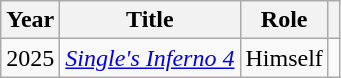<table class="wikitable">
<tr>
<th>Year</th>
<th>Title</th>
<th>Role</th>
<th></th>
</tr>
<tr>
<td>2025</td>
<td><em><a href='#'>Single's Inferno 4</a></em></td>
<td>Himself</td>
<td></td>
</tr>
</table>
